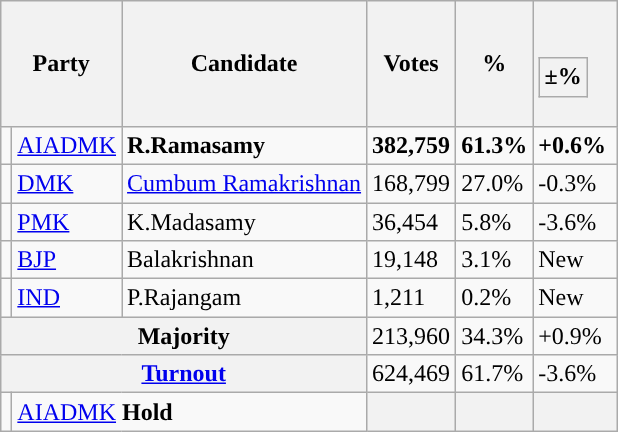<table class="wikitable">
<tr>
<th colspan="2">Party</th>
<th>Candidate</th>
<th>Votes</th>
<th>%</th>
<th><br><table class="wikitable">
<tr>
<th>±%</th>
</tr>
</table>
</th>
</tr>
<tr>
<td></td>
<td><a href='#'>AIADMK</a></td>
<td><strong>R.Ramasamy</strong></td>
<td><strong>382,759</strong></td>
<td><strong>61.3%</strong></td>
<td><strong>+0.6%</strong></td>
</tr>
<tr>
<td></td>
<td><a href='#'>DMK</a></td>
<td><a href='#'>Cumbum Ramakrishnan</a></td>
<td>168,799</td>
<td>27.0%</td>
<td>-0.3%</td>
</tr>
<tr>
<td></td>
<td><a href='#'>PMK</a></td>
<td>K.Madasamy</td>
<td>36,454</td>
<td>5.8%</td>
<td>-3.6%</td>
</tr>
<tr>
<td></td>
<td><a href='#'>BJP</a></td>
<td>Balakrishnan</td>
<td>19,148</td>
<td>3.1%</td>
<td>New</td>
</tr>
<tr>
<td></td>
<td><a href='#'>IND</a></td>
<td>P.Rajangam</td>
<td>1,211</td>
<td>0.2%</td>
<td>New</td>
</tr>
<tr>
<th colspan="3">Majority</th>
<td>213,960</td>
<td>34.3%</td>
<td>+0.9%</td>
</tr>
<tr>
<th colspan="3"><a href='#'>Turnout</a></th>
<td>624,469</td>
<td>61.7%</td>
<td>-3.6%</td>
</tr>
<tr>
<td></td>
<td colspan="2"><a href='#'>AIADMK</a> <strong>Hold</strong></td>
<th></th>
<th></th>
<th></th>
</tr>
</table>
